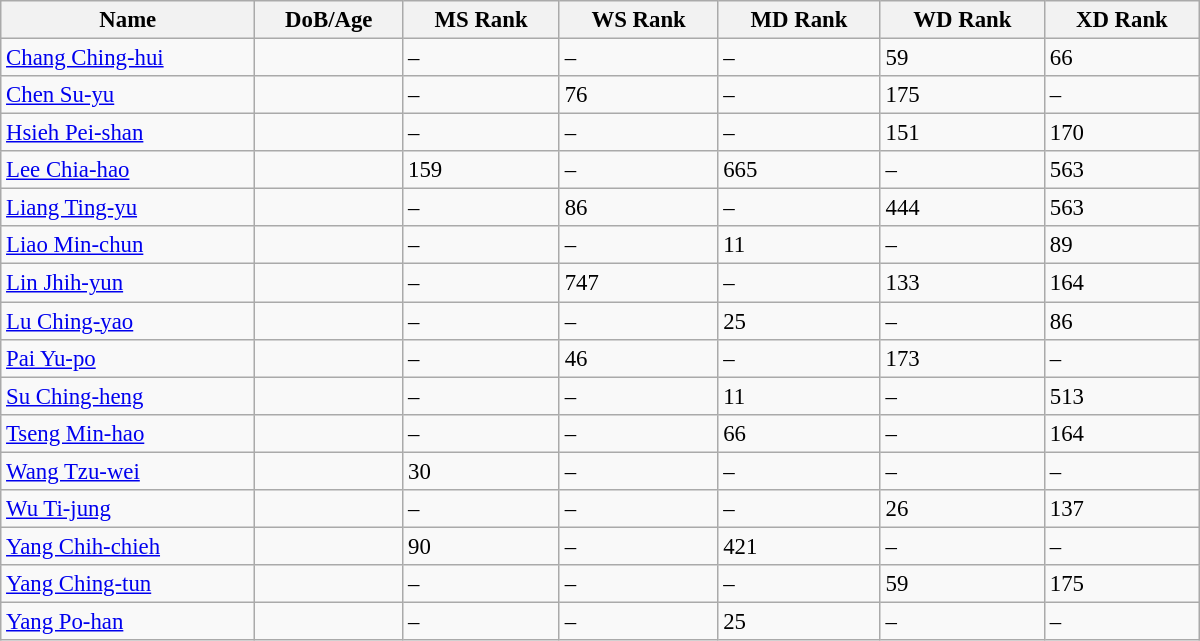<table class="wikitable"  style="width:800px; font-size:95%;">
<tr>
<th align="left">Name</th>
<th align="left">DoB/Age</th>
<th align="left">MS Rank</th>
<th align="left">WS Rank</th>
<th align="left">MD Rank</th>
<th align="left">WD Rank</th>
<th align="left">XD Rank</th>
</tr>
<tr>
<td><a href='#'>Chang Ching-hui</a></td>
<td></td>
<td>–</td>
<td>–</td>
<td>–</td>
<td>59</td>
<td>66</td>
</tr>
<tr>
<td><a href='#'>Chen Su-yu</a></td>
<td></td>
<td>–</td>
<td>76</td>
<td>–</td>
<td>175</td>
<td>–</td>
</tr>
<tr>
<td><a href='#'>Hsieh Pei-shan</a></td>
<td></td>
<td>–</td>
<td>–</td>
<td>–</td>
<td>151</td>
<td>170</td>
</tr>
<tr>
<td><a href='#'>Lee Chia-hao</a></td>
<td></td>
<td>159</td>
<td>–</td>
<td>665</td>
<td>–</td>
<td>563</td>
</tr>
<tr>
<td><a href='#'>Liang Ting-yu</a></td>
<td></td>
<td>–</td>
<td>86</td>
<td>–</td>
<td>444</td>
<td>563</td>
</tr>
<tr>
<td><a href='#'>Liao Min-chun</a></td>
<td></td>
<td>–</td>
<td>–</td>
<td>11</td>
<td>–</td>
<td>89</td>
</tr>
<tr>
<td><a href='#'>Lin Jhih-yun</a></td>
<td></td>
<td>–</td>
<td>747</td>
<td>–</td>
<td>133</td>
<td>164</td>
</tr>
<tr>
<td><a href='#'>Lu Ching-yao</a></td>
<td></td>
<td>–</td>
<td>–</td>
<td>25</td>
<td>–</td>
<td>86</td>
</tr>
<tr>
<td><a href='#'>Pai Yu-po</a></td>
<td></td>
<td>–</td>
<td>46</td>
<td>–</td>
<td>173</td>
<td>–</td>
</tr>
<tr>
<td><a href='#'>Su Ching-heng</a></td>
<td></td>
<td>–</td>
<td>–</td>
<td>11</td>
<td>–</td>
<td>513</td>
</tr>
<tr>
<td><a href='#'>Tseng Min-hao</a></td>
<td></td>
<td>–</td>
<td>–</td>
<td>66</td>
<td>–</td>
<td>164</td>
</tr>
<tr>
<td><a href='#'>Wang Tzu-wei</a></td>
<td></td>
<td>30</td>
<td>–</td>
<td>–</td>
<td>–</td>
<td>–</td>
</tr>
<tr>
<td><a href='#'>Wu Ti-jung</a></td>
<td></td>
<td>–</td>
<td>–</td>
<td>–</td>
<td>26</td>
<td>137</td>
</tr>
<tr>
<td><a href='#'>Yang Chih-chieh</a></td>
<td></td>
<td>90</td>
<td>–</td>
<td>421</td>
<td>–</td>
<td>–</td>
</tr>
<tr>
<td><a href='#'>Yang Ching-tun</a></td>
<td></td>
<td>–</td>
<td>–</td>
<td>–</td>
<td>59</td>
<td>175</td>
</tr>
<tr>
<td><a href='#'>Yang Po-han</a></td>
<td></td>
<td>–</td>
<td>–</td>
<td>25</td>
<td>–</td>
<td>–</td>
</tr>
</table>
